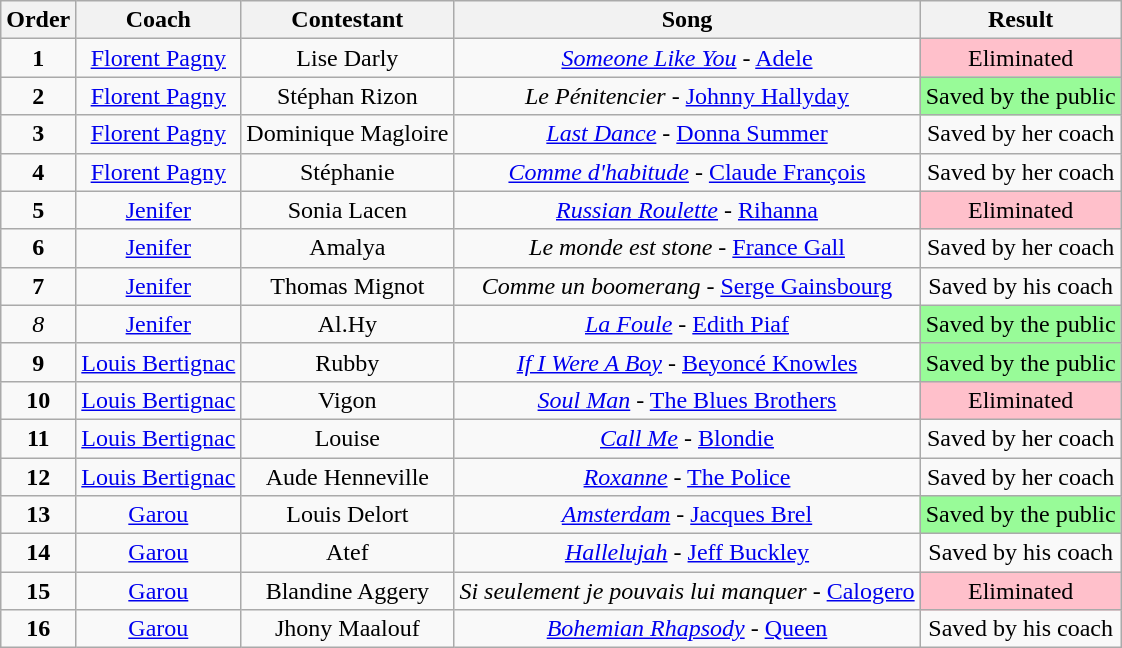<table class="wikitable sortable" style="text-align: center; width: auto;">
<tr>
<th>Order</th>
<th>Coach</th>
<th>Contestant</th>
<th>Song</th>
<th>Result</th>
</tr>
<tr>
<td><strong>1</strong></td>
<td><a href='#'>Florent Pagny</a></td>
<td>Lise Darly</td>
<td><em><a href='#'>Someone Like You</a></em> - <a href='#'>Adele</a></td>
<td style="background:pink">Eliminated</td>
</tr>
<tr>
<td><strong>2</strong></td>
<td><a href='#'>Florent Pagny</a></td>
<td>Stéphan Rizon</td>
<td><em>Le Pénitencier</em> - <a href='#'>Johnny Hallyday</a></td>
<td style="background:palegreen">Saved by the public</td>
</tr>
<tr>
<td><strong>3</strong></td>
<td><a href='#'>Florent Pagny</a></td>
<td>Dominique Magloire</td>
<td><em><a href='#'>Last Dance</a></em> - <a href='#'>Donna Summer</a></td>
<td>Saved by her coach</td>
</tr>
<tr>
<td><strong>4</strong></td>
<td><a href='#'>Florent Pagny</a></td>
<td>Stéphanie</td>
<td><em><a href='#'>Comme d'habitude</a></em> - <a href='#'>Claude François</a></td>
<td>Saved by her coach</td>
</tr>
<tr>
<td><strong>5</strong></td>
<td><a href='#'>Jenifer</a></td>
<td>Sonia Lacen</td>
<td><em><a href='#'>Russian Roulette</a></em> - <a href='#'>Rihanna</a></td>
<td style="background:pink">Eliminated</td>
</tr>
<tr>
<td><strong>6</strong></td>
<td><a href='#'>Jenifer</a></td>
<td>Amalya</td>
<td><em>Le monde est stone</em> - <a href='#'>France Gall</a></td>
<td>Saved by her coach</td>
</tr>
<tr>
<td><strong>7</strong></td>
<td><a href='#'>Jenifer</a></td>
<td>Thomas Mignot</td>
<td><em>Comme un boomerang</em> - <a href='#'>Serge Gainsbourg</a></td>
<td>Saved by his coach</td>
</tr>
<tr>
<td><em>8</em></td>
<td><a href='#'>Jenifer</a></td>
<td>Al.Hy</td>
<td><em><a href='#'>La Foule</a></em> - <a href='#'>Edith Piaf</a></td>
<td style="background:palegreen">Saved by the public</td>
</tr>
<tr>
<td><strong>9</strong></td>
<td><a href='#'>Louis Bertignac</a></td>
<td>Rubby</td>
<td><em><a href='#'>If I Were A Boy</a></em> - <a href='#'>Beyoncé Knowles</a></td>
<td style="background:palegreen">Saved by the public</td>
</tr>
<tr>
<td><strong>10</strong></td>
<td><a href='#'>Louis Bertignac</a></td>
<td>Vigon</td>
<td><em><a href='#'>Soul Man</a></em> - <a href='#'>The Blues Brothers</a></td>
<td style="background:pink">Eliminated</td>
</tr>
<tr>
<td><strong>11</strong></td>
<td><a href='#'>Louis Bertignac</a></td>
<td>Louise</td>
<td><em><a href='#'>Call Me</a></em> - <a href='#'>Blondie</a></td>
<td>Saved by her coach</td>
</tr>
<tr>
<td><strong>12</strong></td>
<td><a href='#'>Louis Bertignac</a></td>
<td>Aude Henneville</td>
<td><em><a href='#'>Roxanne</a></em> - <a href='#'>The Police</a></td>
<td>Saved by her coach</td>
</tr>
<tr>
<td><strong>13</strong></td>
<td><a href='#'>Garou</a></td>
<td>Louis Delort</td>
<td><em><a href='#'>Amsterdam</a></em> - <a href='#'>Jacques Brel</a></td>
<td style="background:palegreen">Saved by the public</td>
</tr>
<tr>
<td><strong>14</strong></td>
<td><a href='#'>Garou</a></td>
<td>Atef</td>
<td><em><a href='#'>Hallelujah</a></em> - <a href='#'>Jeff Buckley</a></td>
<td>Saved by his coach</td>
</tr>
<tr>
<td><strong>15</strong></td>
<td><a href='#'>Garou</a></td>
<td>Blandine Aggery</td>
<td><em>Si seulement je pouvais lui manquer</em> - <a href='#'>Calogero</a></td>
<td style="background:pink">Eliminated</td>
</tr>
<tr>
<td><strong>16</strong></td>
<td><a href='#'>Garou</a></td>
<td>Jhony Maalouf</td>
<td><em><a href='#'>Bohemian Rhapsody</a></em> - <a href='#'>Queen</a></td>
<td>Saved by his coach</td>
</tr>
</table>
